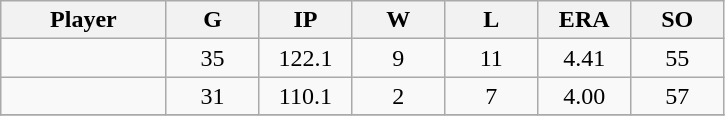<table class="wikitable sortable">
<tr>
<th bgcolor="#DDDDFF" width="16%">Player</th>
<th bgcolor="#DDDDFF" width="9%">G</th>
<th bgcolor="#DDDDFF" width="9%">IP</th>
<th bgcolor="#DDDDFF" width="9%">W</th>
<th bgcolor="#DDDDFF" width="9%">L</th>
<th bgcolor="#DDDDFF" width="9%">ERA</th>
<th bgcolor="#DDDDFF" width="9%">SO</th>
</tr>
<tr align="center">
<td></td>
<td>35</td>
<td>122.1</td>
<td>9</td>
<td>11</td>
<td>4.41</td>
<td>55</td>
</tr>
<tr align="center">
<td></td>
<td>31</td>
<td>110.1</td>
<td>2</td>
<td>7</td>
<td>4.00</td>
<td>57</td>
</tr>
<tr align="center">
</tr>
</table>
